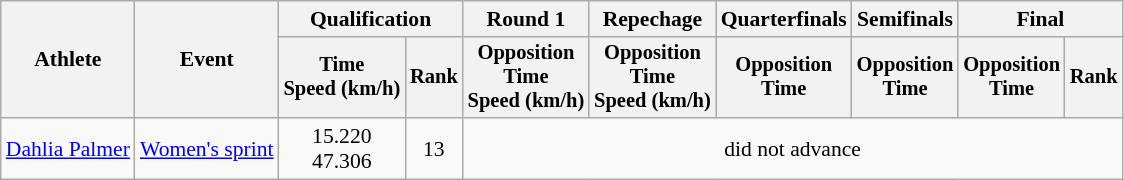<table class="wikitable" style="font-size:90%;">
<tr>
<th rowspan=2>Athlete</th>
<th rowspan=2>Event</th>
<th colspan=2>Qualification</th>
<th>Round 1</th>
<th>Repechage</th>
<th>Quarterfinals</th>
<th>Semifinals</th>
<th colspan=2>Final</th>
</tr>
<tr style="font-size:95%">
<th>Time<br>Speed (km/h)</th>
<th>Rank</th>
<th>Opposition<br>Time<br>Speed (km/h)</th>
<th>Opposition<br>Time<br>Speed (km/h)</th>
<th>Opposition<br>Time</th>
<th>Opposition<br>Time</th>
<th>Opposition<br>Time</th>
<th>Rank</th>
</tr>
<tr align=center>
<td align=left><a href='#'>Dahlia Palmer</a></td>
<td align=left><a href='#'>Women's sprint</a></td>
<td>15.220<br>47.306</td>
<td>13</td>
<td colspan=6>did not advance</td>
</tr>
</table>
